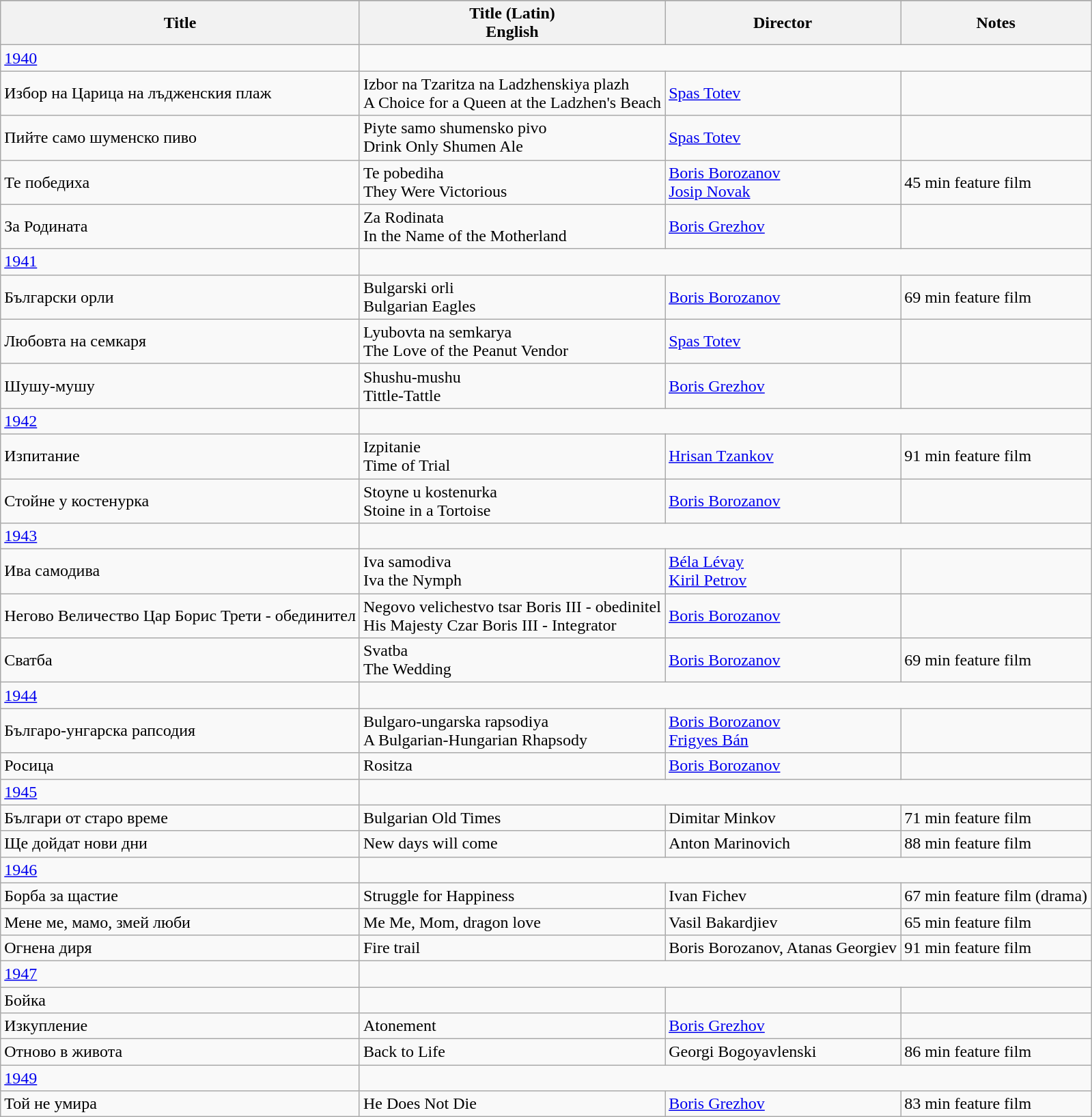<table class="wikitable">
<tr>
</tr>
<tr>
<th>Title</th>
<th>Title (Latin)<br>English</th>
<th>Director</th>
<th>Notes</th>
</tr>
<tr>
<td><a href='#'>1940</a></td>
</tr>
<tr>
<td>Избор на Царица на лъдженския плаж</td>
<td>Izbor na Tzaritza na Ladzhenskiya plazh<br>A Choice for a Queen at the Ladzhen's Beach</td>
<td><a href='#'>Spas Totev</a></td>
<td></td>
</tr>
<tr>
<td>Пийте само шуменско пиво</td>
<td>Piyte samo shumensko pivo<br>Drink Only Shumen Ale</td>
<td><a href='#'>Spas Totev</a></td>
<td></td>
</tr>
<tr>
<td>Те победиха</td>
<td>Te pobediha<br>They Were Victorious</td>
<td><a href='#'>Boris Borozanov</a><br><a href='#'>Josip Novak</a></td>
<td>45 min feature film</td>
</tr>
<tr>
<td>За Родината</td>
<td>Za Rodinata<br>In the Name of the Motherland</td>
<td><a href='#'>Boris Grezhov</a></td>
<td></td>
</tr>
<tr>
<td><a href='#'>1941</a></td>
</tr>
<tr>
<td>Български орли</td>
<td>Bulgarski orli<br>Bulgarian Eagles</td>
<td><a href='#'>Boris Borozanov</a></td>
<td>69 min feature film</td>
</tr>
<tr>
<td>Любовта на семкаря</td>
<td>Lyubovta na semkarya<br>The Love of the Peanut Vendor</td>
<td><a href='#'>Spas Totev</a></td>
<td></td>
</tr>
<tr>
<td>Шушу-мушу</td>
<td>Shushu-mushu<br>Tittle-Tattle</td>
<td><a href='#'>Boris Grezhov</a></td>
<td></td>
</tr>
<tr>
<td><a href='#'>1942</a></td>
</tr>
<tr>
<td>Изпитание</td>
<td>Izpitanie<br>Time of Trial</td>
<td><a href='#'>Hrisan Tzankov</a></td>
<td>91 min feature film</td>
</tr>
<tr>
<td>Стойне у костенурка</td>
<td>Stoyne u kostenurka<br>Stoine in a Tortoise</td>
<td><a href='#'>Boris Borozanov</a></td>
<td></td>
</tr>
<tr>
<td><a href='#'>1943</a></td>
</tr>
<tr>
<td>Ива самодива</td>
<td>Iva samodiva<br>Iva the Nymph</td>
<td><a href='#'>Béla Lévay</a><br><a href='#'>Kiril Petrov</a></td>
<td></td>
</tr>
<tr>
<td>Негово Величество Цар Борис Трети - обединител</td>
<td>Negovo velichestvo tsar Boris III - obedinitel<br>His Majesty Czar Boris III - Integrator</td>
<td><a href='#'>Boris Borozanov</a></td>
<td></td>
</tr>
<tr>
<td>Сватба</td>
<td>Svatba<br>The Wedding</td>
<td><a href='#'>Boris Borozanov</a></td>
<td>69 min feature film</td>
</tr>
<tr>
<td><a href='#'>1944</a></td>
</tr>
<tr>
<td>Българо-унгарска рапсодия</td>
<td>Bulgaro-ungarska rapsodiya<br>A Bulgarian-Hungarian Rhapsody</td>
<td><a href='#'>Boris Borozanov</a><br><a href='#'>Frigyes Bán</a></td>
<td></td>
</tr>
<tr>
<td>Росица</td>
<td>Rositza</td>
<td><a href='#'>Boris Borozanov</a></td>
<td></td>
</tr>
<tr>
<td><a href='#'>1945</a></td>
</tr>
<tr>
<td>Българи от старо време</td>
<td>Bulgarian Old Times</td>
<td>Dimitar Minkov</td>
<td>71 min feature film</td>
</tr>
<tr>
<td>Ще дойдат нови дни</td>
<td>New days will come</td>
<td>Anton Marinovich</td>
<td>88 min feature film</td>
</tr>
<tr>
<td><a href='#'>1946</a></td>
</tr>
<tr>
<td>Борба за щастие</td>
<td>Struggle for Happiness</td>
<td>Ivan Fichev</td>
<td>67 min feature film (drama)</td>
</tr>
<tr>
<td>Мене ме, мамо, змей люби</td>
<td>Me Me, Mom, dragon love</td>
<td>Vasil Bakardjiev</td>
<td>65 min feature film</td>
</tr>
<tr>
<td>Огнена диря</td>
<td>Fire trail</td>
<td>Boris Borozanov, Atanas Georgiev</td>
<td>91 min feature film</td>
</tr>
<tr>
<td><a href='#'>1947</a></td>
</tr>
<tr>
<td>Бойка</td>
<td></td>
<td></td>
<td></td>
</tr>
<tr>
<td>Изкупление</td>
<td>Atonement</td>
<td><a href='#'>Boris Grezhov</a></td>
<td></td>
</tr>
<tr>
<td>Отново в живота</td>
<td>Back to Life</td>
<td>Georgi Bogoyavlenski</td>
<td>86 min feature film</td>
</tr>
<tr>
<td><a href='#'>1949</a></td>
</tr>
<tr>
<td>Той не умира</td>
<td>He Does Not Die</td>
<td><a href='#'>Boris Grezhov</a></td>
<td>83 min feature film</td>
</tr>
</table>
